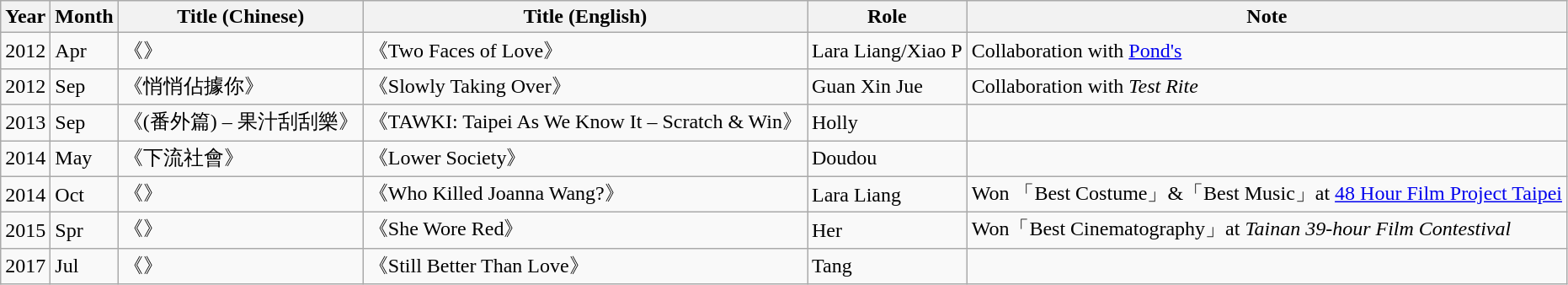<table class="wikitable">
<tr>
<th>Year</th>
<th>Month</th>
<th>Title (Chinese)</th>
<th>Title (English)</th>
<th>Role</th>
<th>Note</th>
</tr>
<tr>
<td>2012</td>
<td>Apr</td>
<td>《》</td>
<td>《Two Faces of Love》</td>
<td>Lara Liang/Xiao P</td>
<td>Collaboration with <a href='#'>Pond's</a></td>
</tr>
<tr>
<td>2012</td>
<td>Sep</td>
<td>《悄悄佔據你》</td>
<td>《Slowly Taking Over》</td>
<td>Guan Xin Jue</td>
<td>Collaboration with <em>Test Rite</em></td>
</tr>
<tr>
<td>2013</td>
<td>Sep</td>
<td>《(番外篇) – 果汁刮刮樂》</td>
<td>《TAWKI: Taipei As We Know It – Scratch & Win》</td>
<td>Holly</td>
<td></td>
</tr>
<tr>
<td>2014</td>
<td>May</td>
<td>《下流社會》</td>
<td>《Lower Society》</td>
<td>Doudou</td>
<td></td>
</tr>
<tr>
<td>2014</td>
<td>Oct</td>
<td>《》</td>
<td>《Who Killed Joanna Wang?》</td>
<td>Lara Liang</td>
<td>Won 「Best Costume」&「Best Music」at <a href='#'>48 Hour Film Project Taipei</a></td>
</tr>
<tr>
<td>2015</td>
<td>Spr</td>
<td>《》</td>
<td>《She Wore Red》</td>
<td>Her</td>
<td>Won「Best Cinematography」at <em>Tainan 39-hour Film Contestival</em></td>
</tr>
<tr>
<td>2017</td>
<td>Jul</td>
<td>《》</td>
<td>《Still Better Than Love》</td>
<td>Tang</td>
<td></td>
</tr>
</table>
